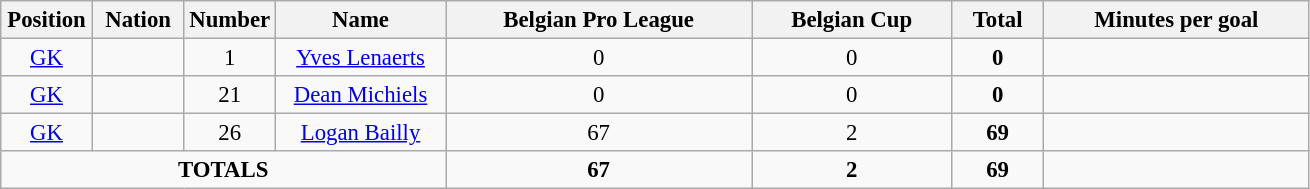<table class="wikitable sortable" style="font-size: 95%; text-align: center;">
<tr>
<th width="7%"><strong>Position</strong></th>
<th width="7%"><strong>Nation</strong></th>
<th width="7%"><strong>Number</strong></th>
<th width="13%"><strong>Name</strong></th>
<th>Belgian Pro League</th>
<th>Belgian Cup</th>
<th>Total</th>
<th>Minutes per goal</th>
</tr>
<tr>
<td><a href='#'>GK</a></td>
<td></td>
<td>1</td>
<td><a href='#'>Yves Lenaerts</a></td>
<td>0</td>
<td>0</td>
<td><strong>0</strong></td>
<td></td>
</tr>
<tr>
<td><a href='#'>GK</a></td>
<td></td>
<td>21</td>
<td><a href='#'>Dean Michiels</a></td>
<td>0</td>
<td>0</td>
<td><strong>0</strong></td>
<td></td>
</tr>
<tr>
<td><a href='#'>GK</a></td>
<td></td>
<td>26</td>
<td><a href='#'>Logan Bailly</a></td>
<td>67</td>
<td>2</td>
<td><strong>69</strong></td>
<td></td>
</tr>
<tr>
<td colspan="4"><strong>TOTALS</strong></td>
<td><strong>67</strong></td>
<td><strong>2</strong></td>
<td><strong>69</strong></td>
<td></td>
</tr>
</table>
